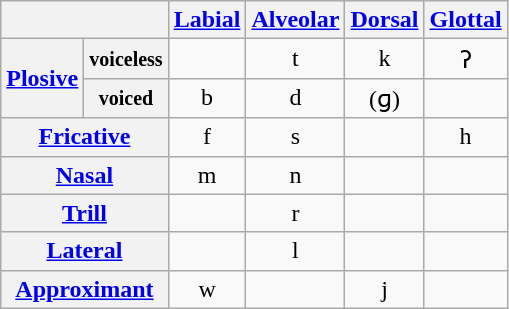<table class="wikitable" style="text-align:center">
<tr>
<th colspan="2"></th>
<th><a href='#'>Labial</a></th>
<th><a href='#'>Alveolar</a></th>
<th><a href='#'>Dorsal</a></th>
<th><a href='#'>Glottal</a></th>
</tr>
<tr>
<th rowspan="2"><a href='#'>Plosive</a></th>
<th><small>voiceless</small></th>
<td></td>
<td>t</td>
<td>k</td>
<td>ʔ</td>
</tr>
<tr>
<th><small>voiced</small></th>
<td>b</td>
<td>d</td>
<td>(ɡ)</td>
<td></td>
</tr>
<tr>
<th colspan="2"><a href='#'>Fricative</a></th>
<td>f</td>
<td>s</td>
<td></td>
<td>h</td>
</tr>
<tr>
<th colspan="2"><a href='#'>Nasal</a></th>
<td>m</td>
<td>n</td>
<td></td>
<td></td>
</tr>
<tr>
<th colspan="2"><a href='#'>Trill</a></th>
<td></td>
<td>r</td>
<td></td>
<td></td>
</tr>
<tr>
<th colspan="2"><a href='#'>Lateral</a></th>
<td></td>
<td>l</td>
<td></td>
<td></td>
</tr>
<tr>
<th colspan="2"><a href='#'>Approximant</a></th>
<td>w</td>
<td></td>
<td>j</td>
<td></td>
</tr>
</table>
